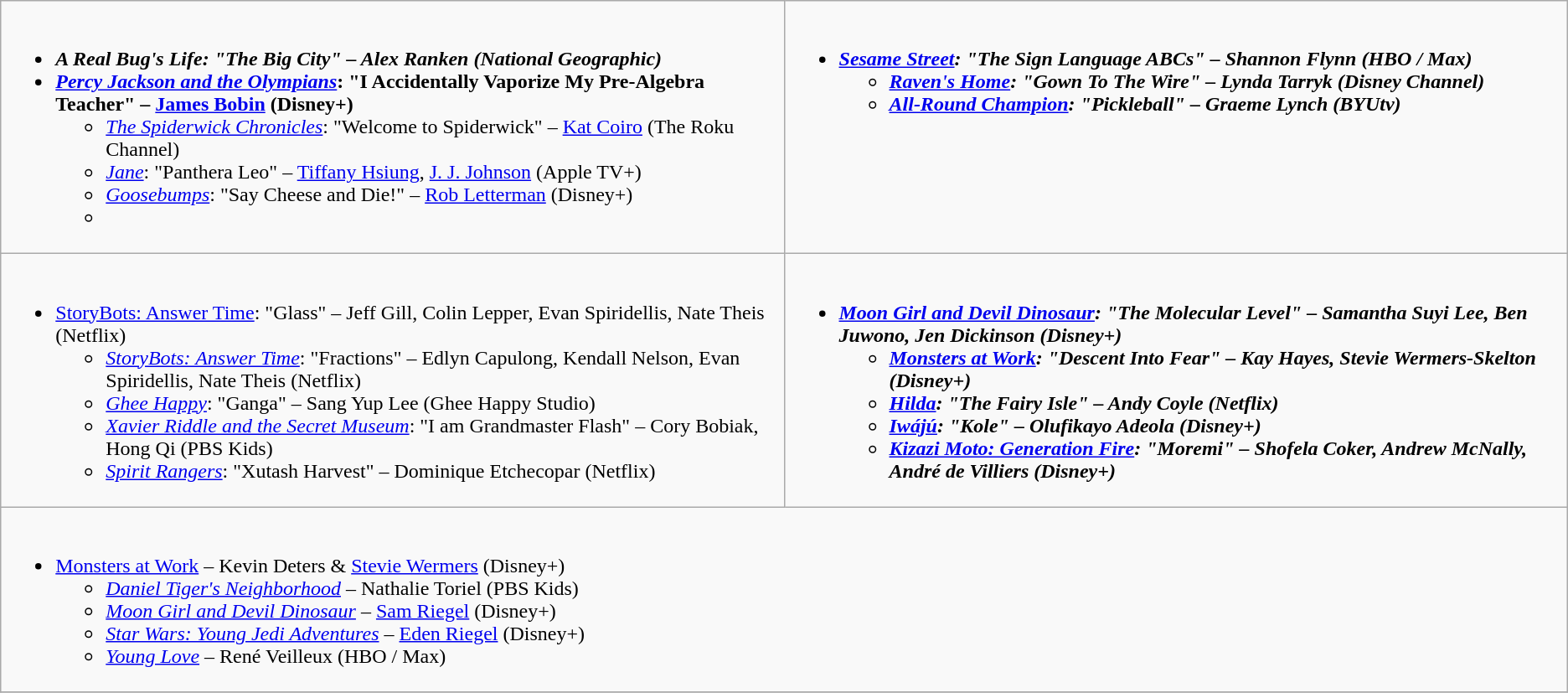<table class=wikitable>
<tr>
<td style="vertical-align:top;" width="50%"><br><ul><li><strong><em>A Real Bug's Life<em>: "The Big City" – Alex Ranken (National Geographic)<strong></li><li></em></strong><a href='#'>Percy Jackson and the Olympians</a></em>: "I Accidentally Vaporize My Pre-Algebra Teacher" – <a href='#'>James Bobin</a> (Disney+)</strong><ul><li><em><a href='#'>The Spiderwick Chronicles</a></em>: "Welcome to Spiderwick" – <a href='#'>Kat Coiro</a> (The Roku Channel)</li><li><em><a href='#'>Jane</a></em>: "Panthera Leo" – <a href='#'>Tiffany Hsiung</a>, <a href='#'>J. J. Johnson</a> (Apple TV+)</li><li><em><a href='#'>Goosebumps</a></em>: "Say Cheese and Die!" – <a href='#'>Rob Letterman</a> (Disney+)</li><li></li></ul></li></ul></td>
<td style="vertical-align:top;" width="50%"><br><ul><li><strong><em><a href='#'>Sesame Street</a><em>: "The Sign Language ABCs" – Shannon Flynn (HBO / Max)<strong><ul><li></em><a href='#'>Raven's Home</a><em>: "Gown To The Wire" – Lynda Tarryk (Disney Channel)</li><li></em><a href='#'>All-Round Champion</a><em>: "Pickleball" – Graeme Lynch (BYUtv)</li></ul></li></ul></td>
</tr>
<tr>
<td style="vertical-align:top;" width="50%"><br><ul><li></em></strong><a href='#'>StoryBots: Answer Time</a></em>: "Glass" – Jeff Gill, Colin Lepper, Evan Spiridellis, Nate Theis (Netflix)</strong><ul><li><em><a href='#'>StoryBots: Answer Time</a></em>: "Fractions" – Edlyn Capulong, Kendall Nelson, Evan Spiridellis, Nate Theis (Netflix)</li><li><em><a href='#'>Ghee Happy</a></em>: "Ganga" – Sang Yup Lee (Ghee Happy Studio)</li><li><em><a href='#'>Xavier Riddle and the Secret Museum</a></em>: "I am Grandmaster Flash" – Cory Bobiak, Hong Qi (PBS Kids)</li><li><em><a href='#'>Spirit Rangers</a></em>: "Xutash Harvest" – Dominique Etchecopar (Netflix)</li></ul></li></ul></td>
<td style="vertical-align:top;" width="50%"><br><ul><li><strong><em><a href='#'>Moon Girl and Devil Dinosaur</a><em>: "The Molecular Level" – Samantha Suyi Lee, Ben Juwono, Jen Dickinson (Disney+)<strong><ul><li></em><a href='#'>Monsters at Work</a><em>: "Descent Into Fear" – Kay Hayes, Stevie Wermers-Skelton (Disney+)</li><li></em><a href='#'>Hilda</a><em>: "The Fairy Isle" – Andy Coyle (Netflix)</li><li></em><a href='#'>Iwájú</a><em>: "Kole" – Olufikayo Adeola (Disney+)</li><li></em><a href='#'>Kizazi Moto: Generation Fire</a><em>: "Moremi" – Shofela Coker, Andrew McNally, André de Villiers (Disney+)</li></ul></li></ul></td>
</tr>
<tr>
<td style="vertical-align:top;" width="50%" colspan=2><br><ul><li></em></strong><a href='#'>Monsters at Work</a></em> – Kevin Deters & <a href='#'>Stevie Wermers</a> (Disney+)</strong><ul><li><em><a href='#'>Daniel Tiger's Neighborhood</a></em> – Nathalie Toriel (PBS Kids)</li><li><em><a href='#'>Moon Girl and Devil Dinosaur</a></em> – <a href='#'>Sam Riegel</a> (Disney+)</li><li><em><a href='#'>Star Wars: Young Jedi Adventures</a></em> – <a href='#'>Eden Riegel</a> (Disney+)</li><li><em><a href='#'>Young Love</a></em> – René Veilleux (HBO / Max)</li></ul></li></ul></td>
</tr>
<tr>
</tr>
</table>
